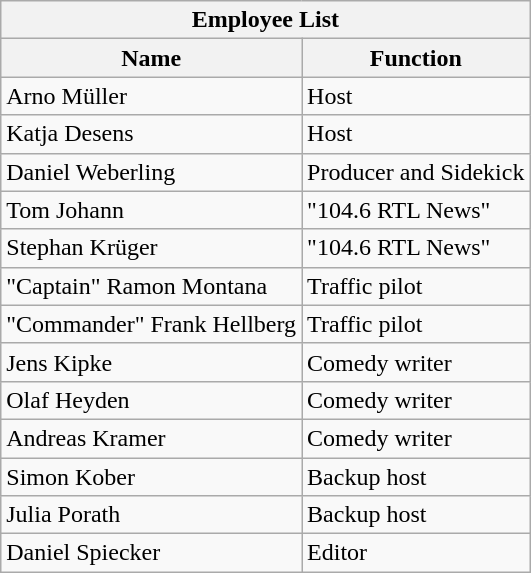<table class="wikitable floatright">
<tr>
<th colspan="2" style="text-align:center">Employee List</th>
</tr>
<tr class="backgroundcolor5">
<th>Name</th>
<th>Function</th>
</tr>
<tr>
<td>Arno Müller</td>
<td>Host</td>
</tr>
<tr>
<td>Katja Desens</td>
<td>Host</td>
</tr>
<tr>
<td>Daniel Weberling</td>
<td>Producer and Sidekick</td>
</tr>
<tr>
<td>Tom Johann</td>
<td>"104.6 RTL News"</td>
</tr>
<tr>
<td>Stephan Krüger</td>
<td>"104.6 RTL News"</td>
</tr>
<tr>
<td>"Captain" Ramon Montana</td>
<td>Traffic pilot</td>
</tr>
<tr>
<td>"Commander" Frank Hellberg</td>
<td>Traffic pilot</td>
</tr>
<tr>
<td>Jens Kipke</td>
<td>Comedy writer</td>
</tr>
<tr>
<td>Olaf Heyden</td>
<td>Comedy writer</td>
</tr>
<tr>
<td>Andreas Kramer</td>
<td>Comedy writer</td>
</tr>
<tr>
<td>Simon Kober</td>
<td>Backup host</td>
</tr>
<tr>
<td>Julia Porath</td>
<td>Backup host</td>
</tr>
<tr>
<td>Daniel Spiecker</td>
<td>Editor</td>
</tr>
</table>
